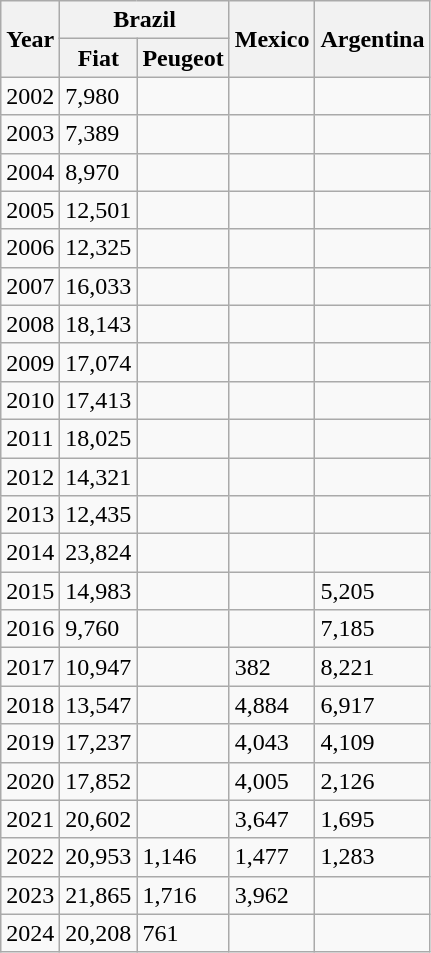<table class="wikitable">
<tr>
<th rowspan="2">Year</th>
<th colspan="2">Brazil</th>
<th rowspan="2">Mexico</th>
<th rowspan="2">Argentina</th>
</tr>
<tr>
<th>Fiat</th>
<th>Peugeot</th>
</tr>
<tr>
<td>2002</td>
<td>7,980</td>
<td></td>
<td></td>
<td></td>
</tr>
<tr>
<td>2003</td>
<td>7,389</td>
<td></td>
<td></td>
<td></td>
</tr>
<tr>
<td>2004</td>
<td>8,970</td>
<td></td>
<td></td>
<td></td>
</tr>
<tr>
<td>2005</td>
<td>12,501</td>
<td></td>
<td></td>
<td></td>
</tr>
<tr>
<td>2006</td>
<td>12,325</td>
<td></td>
<td></td>
<td></td>
</tr>
<tr>
<td>2007</td>
<td>16,033</td>
<td></td>
<td></td>
<td></td>
</tr>
<tr>
<td>2008</td>
<td>18,143</td>
<td></td>
<td></td>
<td></td>
</tr>
<tr>
<td>2009</td>
<td>17,074</td>
<td></td>
<td></td>
<td></td>
</tr>
<tr>
<td>2010</td>
<td>17,413</td>
<td></td>
<td></td>
<td></td>
</tr>
<tr>
<td>2011</td>
<td>18,025</td>
<td></td>
<td></td>
<td></td>
</tr>
<tr>
<td>2012</td>
<td>14,321</td>
<td></td>
<td></td>
<td></td>
</tr>
<tr>
<td>2013</td>
<td>12,435</td>
<td></td>
<td></td>
<td></td>
</tr>
<tr>
<td>2014</td>
<td>23,824</td>
<td></td>
<td></td>
<td></td>
</tr>
<tr>
<td>2015</td>
<td>14,983</td>
<td></td>
<td></td>
<td>5,205</td>
</tr>
<tr>
<td>2016</td>
<td>9,760</td>
<td></td>
<td></td>
<td>7,185</td>
</tr>
<tr>
<td>2017</td>
<td>10,947</td>
<td></td>
<td>382</td>
<td>8,221</td>
</tr>
<tr>
<td>2018</td>
<td>13,547</td>
<td></td>
<td>4,884</td>
<td>6,917</td>
</tr>
<tr>
<td>2019</td>
<td>17,237</td>
<td></td>
<td>4,043</td>
<td>4,109</td>
</tr>
<tr>
<td>2020</td>
<td>17,852</td>
<td></td>
<td>4,005</td>
<td>2,126</td>
</tr>
<tr>
<td>2021</td>
<td>20,602</td>
<td></td>
<td>3,647</td>
<td>1,695</td>
</tr>
<tr>
<td>2022</td>
<td>20,953</td>
<td>1,146</td>
<td>1,477</td>
<td>1,283</td>
</tr>
<tr>
<td>2023</td>
<td>21,865</td>
<td>1,716</td>
<td>3,962</td>
<td></td>
</tr>
<tr>
<td>2024</td>
<td>20,208</td>
<td>761</td>
<td></td>
<td></td>
</tr>
</table>
